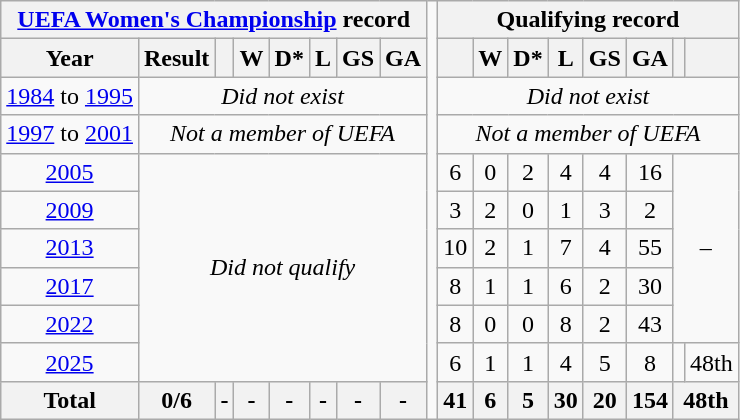<table class="wikitable" style="text-align: center;">
<tr>
<th colspan=8><a href='#'>UEFA Women's Championship</a> record</th>
<td rowspan=100></td>
<th colspan=8>Qualifying record</th>
</tr>
<tr>
<th>Year</th>
<th>Result</th>
<th></th>
<th>W</th>
<th>D*</th>
<th>L</th>
<th>GS</th>
<th>GA<br></th>
<th></th>
<th>W</th>
<th>D*</th>
<th>L</th>
<th>GS</th>
<th>GA</th>
<th></th>
<th></th>
</tr>
<tr>
<td><a href='#'>1984</a> to <a href='#'>1995</a></td>
<td colspan=7><em>Did not exist</em></td>
<td colspan=8><em>Did not exist</em></td>
</tr>
<tr>
<td> <a href='#'>1997</a> to  <a href='#'>2001</a></td>
<td colspan=7><em>Not a member of UEFA</em></td>
<td colspan=8><em>Not a member of UEFA</em></td>
</tr>
<tr>
<td> <a href='#'>2005</a></td>
<td colspan=7 rowspan=6><em>Did not qualify</em></td>
<td>6</td>
<td>0</td>
<td>2</td>
<td>4</td>
<td>4</td>
<td>16</td>
<td colspan=2 rowspan=5>–</td>
</tr>
<tr>
<td> <a href='#'>2009</a></td>
<td>3</td>
<td>2</td>
<td>0</td>
<td>1</td>
<td>3</td>
<td>2</td>
</tr>
<tr>
<td> <a href='#'>2013</a></td>
<td>10</td>
<td>2</td>
<td>1</td>
<td>7</td>
<td>4</td>
<td>55</td>
</tr>
<tr>
<td> <a href='#'>2017</a></td>
<td>8</td>
<td>1</td>
<td>1</td>
<td>6</td>
<td>2</td>
<td>30</td>
</tr>
<tr>
<td> <a href='#'>2022</a></td>
<td>8</td>
<td>0</td>
<td>0</td>
<td>8</td>
<td>2</td>
<td>43</td>
</tr>
<tr>
<td> <a href='#'>2025</a></td>
<td>6</td>
<td>1</td>
<td>1</td>
<td>4</td>
<td>5</td>
<td>8</td>
<td></td>
<td>48th</td>
</tr>
<tr>
<th>Total</th>
<th>0/6</th>
<th>-</th>
<th>-</th>
<th>-</th>
<th>-</th>
<th>-</th>
<th>-</th>
<th>41</th>
<th>6</th>
<th>5</th>
<th>30</th>
<th>20</th>
<th>154</th>
<th colspan=2>48th</th>
</tr>
</table>
